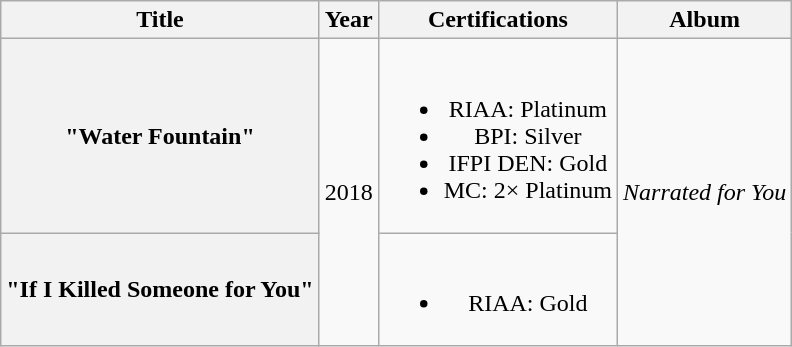<table class="wikitable plainrowheaders" style="text-align:center">
<tr>
<th>Title</th>
<th>Year</th>
<th>Certifications</th>
<th>Album</th>
</tr>
<tr>
<th scope="row">"Water Fountain"</th>
<td rowspan="2">2018</td>
<td><br><ul><li>RIAA: Platinum</li><li>BPI: Silver</li><li>IFPI DEN: Gold</li><li>MC: 2× Platinum</li></ul></td>
<td rowspan="2"><em>Narrated for You</em></td>
</tr>
<tr>
<th scope="row">"If I Killed Someone for You"</th>
<td><br><ul><li>RIAA: Gold</li></ul></td>
</tr>
</table>
